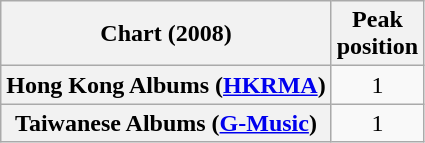<table class="wikitable plainrowheaders sortable">
<tr>
<th>Chart (2008)</th>
<th>Peak<br>position</th>
</tr>
<tr>
<th scope="row">Hong Kong Albums (<a href='#'>HKRMA</a>)</th>
<td style="text-align:center;">1</td>
</tr>
<tr>
<th scope="row">Taiwanese Albums (<a href='#'>G-Music</a>)</th>
<td style="text-align:center;">1</td>
</tr>
</table>
